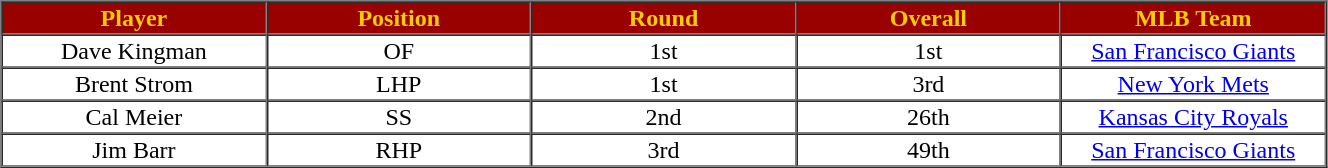<table cellpadding="1" border="1" cellspacing="0" style="width:70%;">
<tr>
<th style="background:#990000; width:20%;color:#FFCC00;">Player</th>
<th style="background:#990000; width:20%;color:#FFCC00;">Position</th>
<th style="background:#990000; width:20%;color:#FFCC00;">Round</th>
<th style="background:#990000; width:20%;color:#FFCC00;">Overall</th>
<th style="background:#990000; width:20%;color:#FFCC00;">MLB Team</th>
</tr>
<tr style="text-align:center;">
<td>Dave Kingman</td>
<td>OF</td>
<td>1st</td>
<td>1st</td>
<td><a href='#'>San Francisco Giants</a></td>
</tr>
<tr style="text-align:center;">
<td>Brent Strom</td>
<td>LHP</td>
<td>1st</td>
<td>3rd</td>
<td><a href='#'>New York Mets</a></td>
</tr>
<tr style="text-align:center;">
<td>Cal Meier</td>
<td>SS</td>
<td>2nd</td>
<td>26th</td>
<td><a href='#'>Kansas City Royals</a></td>
</tr>
<tr style="text-align:center;">
<td>Jim Barr</td>
<td>RHP</td>
<td>3rd</td>
<td>49th</td>
<td><a href='#'>San Francisco Giants</a></td>
</tr>
</table>
